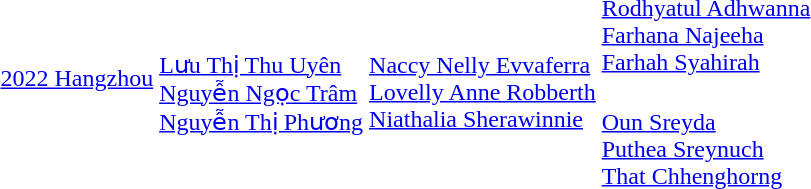<table>
<tr>
<td rowspan=2><a href='#'>2022 Hangzhou</a></td>
<td rowspan=2><br><a href='#'>Lưu Thị Thu Uyên</a><br><a href='#'>Nguyễn Ngọc Trâm</a><br><a href='#'>Nguyễn Thị Phương</a></td>
<td rowspan=2><br><a href='#'>Naccy Nelly Evvaferra</a><br><a href='#'>Lovelly Anne Robberth</a><br><a href='#'>Niathalia Sherawinnie</a></td>
<td><br><a href='#'>Rodhyatul Adhwanna</a><br><a href='#'>Farhana Najeeha</a><br><a href='#'>Farhah Syahirah</a></td>
</tr>
<tr>
<td><br><a href='#'>Oun Sreyda</a><br><a href='#'>Puthea Sreynuch</a><br><a href='#'>That Chhenghorng</a></td>
</tr>
</table>
